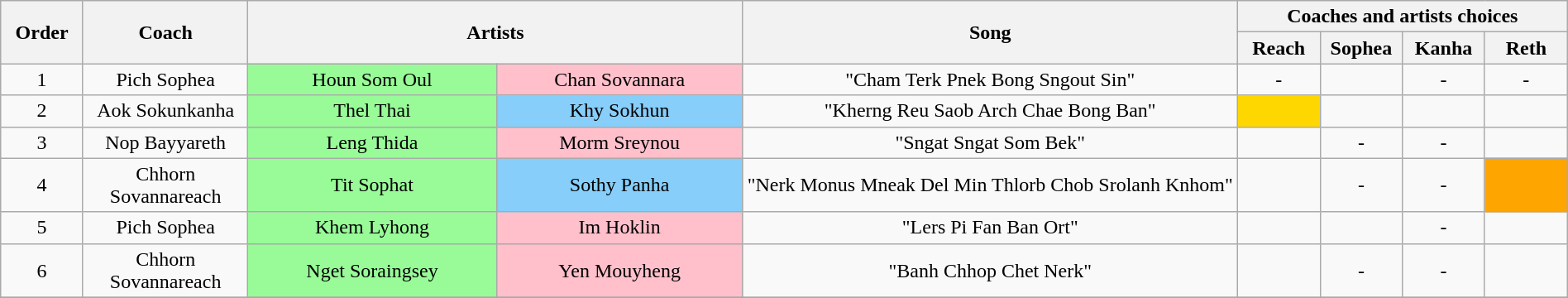<table class="wikitable" style="text-align:center; width:100%;">
<tr>
<th scope="col" style="width:05%;" rowspan="2">Order</th>
<th scope="col" style="width:10%;" rowspan="2">Coach</th>
<th scope="col" style="width:30%;" colspan="2" rowspan="2">Artists</th>
<th scope="col" style="width:30%;" rowspan="2">Song</th>
<th scope="col" style="width:20%;" colspan="4">Coaches and artists choices</th>
</tr>
<tr>
<th style="width:05%;">Reach</th>
<th style="width:05%;">Sophea</th>
<th style="width:05%;">Kanha</th>
<th style="width:05%;">Reth</th>
</tr>
<tr>
<td>1</td>
<td>Pich Sophea</td>
<td style="background:palegreen">Houn Som Oul</td>
<td style="background:pink">Chan Sovannara</td>
<td>"Cham Terk Pnek Bong Sngout Sin"</td>
<td>-</td>
<td></td>
<td>-</td>
<td>-</td>
</tr>
<tr>
<td>2</td>
<td>Aok Sokunkanha</td>
<td style="background:palegreen">Thel Thai</td>
<td style="background:lightskyblue">Khy Sokhun</td>
<td>"Kherng Reu Saob Arch Chae Bong Ban"</td>
<td style = "background:gold;text-align:center;"></td>
<td></td>
<td></td>
<td></td>
</tr>
<tr>
<td>3</td>
<td>Nop Bayyareth</td>
<td style="background:palegreen">Leng Thida</td>
<td style="background:pink">Morm Sreynou</td>
<td>"Sngat Sngat Som Bek"</td>
<td></td>
<td>-</td>
<td>-</td>
<td></td>
</tr>
<tr>
<td>4</td>
<td>Chhorn Sovannareach</td>
<td style="background:palegreen">Tit Sophat</td>
<td style="background:lightskyblue">Sothy Panha</td>
<td>"Nerk Monus Mneak Del Min Thlorb Chob Srolanh Knhom"</td>
<td></td>
<td>-</td>
<td>-</td>
<td style="background:orange;text-align:center;"></td>
</tr>
<tr>
<td>5</td>
<td>Pich Sophea</td>
<td style="background:palegreen">Khem Lyhong</td>
<td style="background:pink">Im Hoklin</td>
<td>"Lers Pi Fan Ban Ort"</td>
<td></td>
<td></td>
<td>-</td>
<td></td>
</tr>
<tr>
<td>6</td>
<td>Chhorn Sovannareach</td>
<td style="background:palegreen">Nget Soraingsey</td>
<td style="background:pink">Yen Mouyheng</td>
<td>"Banh Chhop Chet Nerk"</td>
<td></td>
<td>-</td>
<td>-</td>
<td></td>
</tr>
<tr>
</tr>
</table>
